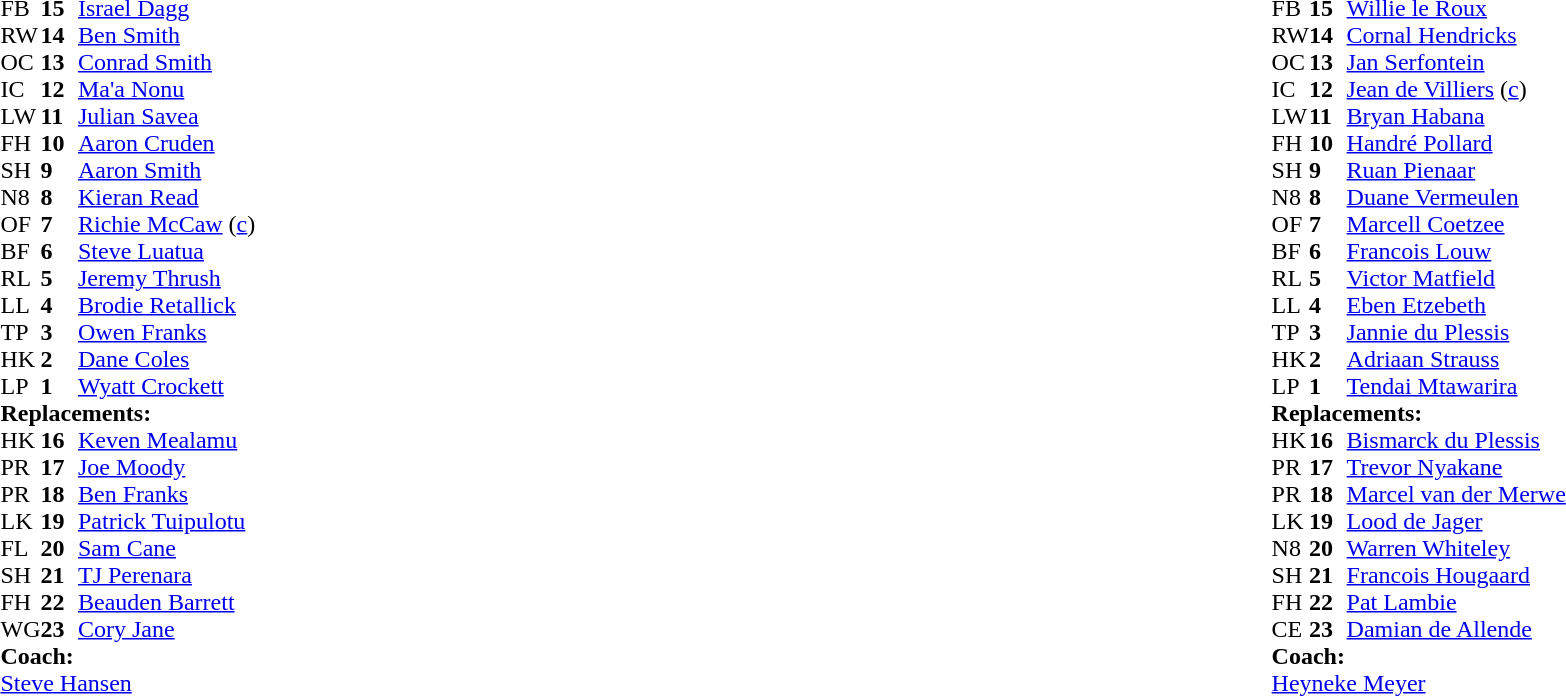<table width="100%">
<tr>
<td valign="top" width="50%"><br><table style="font-size: 100%" cellspacing="0" cellpadding="0">
<tr>
<th width="25"></th>
<th width="25"></th>
</tr>
<tr>
<td>FB</td>
<td><strong>15</strong></td>
<td><a href='#'>Israel Dagg</a></td>
</tr>
<tr>
<td>RW</td>
<td><strong>14</strong></td>
<td><a href='#'>Ben Smith</a></td>
</tr>
<tr>
<td>OC</td>
<td><strong>13</strong></td>
<td><a href='#'>Conrad Smith</a></td>
</tr>
<tr>
<td>IC</td>
<td><strong>12</strong></td>
<td><a href='#'>Ma'a Nonu</a></td>
<td></td>
<td></td>
</tr>
<tr>
<td>LW</td>
<td><strong>11</strong></td>
<td><a href='#'>Julian Savea</a></td>
</tr>
<tr>
<td>FH</td>
<td><strong>10</strong></td>
<td><a href='#'>Aaron Cruden</a></td>
<td></td>
<td></td>
</tr>
<tr>
<td>SH</td>
<td><strong>9</strong></td>
<td><a href='#'>Aaron Smith</a></td>
</tr>
<tr>
<td>N8</td>
<td><strong>8</strong></td>
<td><a href='#'>Kieran Read</a></td>
</tr>
<tr>
<td>OF</td>
<td><strong>7</strong></td>
<td><a href='#'>Richie McCaw</a> (<a href='#'>c</a>)</td>
</tr>
<tr>
<td>BF</td>
<td><strong>6</strong></td>
<td><a href='#'>Steve Luatua</a></td>
<td></td>
<td></td>
</tr>
<tr>
<td>RL</td>
<td><strong>5</strong></td>
<td><a href='#'>Jeremy Thrush</a></td>
<td></td>
<td></td>
</tr>
<tr>
<td>LL</td>
<td><strong>4</strong></td>
<td><a href='#'>Brodie Retallick</a></td>
</tr>
<tr>
<td>TP</td>
<td><strong>3</strong></td>
<td><a href='#'>Owen Franks</a></td>
<td></td>
<td></td>
</tr>
<tr>
<td>HK</td>
<td><strong>2</strong></td>
<td><a href='#'>Dane Coles</a></td>
<td></td>
<td></td>
</tr>
<tr>
<td>LP</td>
<td><strong>1</strong></td>
<td><a href='#'>Wyatt Crockett</a></td>
<td></td>
<td></td>
</tr>
<tr>
<td colspan="3"><strong>Replacements:</strong></td>
</tr>
<tr>
<td>HK</td>
<td><strong>16</strong></td>
<td><a href='#'>Keven Mealamu</a></td>
<td></td>
<td></td>
</tr>
<tr>
<td>PR</td>
<td><strong>17</strong></td>
<td><a href='#'>Joe Moody</a></td>
<td></td>
<td></td>
</tr>
<tr>
<td>PR</td>
<td><strong>18</strong></td>
<td><a href='#'>Ben Franks</a></td>
<td></td>
<td></td>
</tr>
<tr>
<td>LK</td>
<td><strong>19</strong></td>
<td><a href='#'>Patrick Tuipulotu</a></td>
<td></td>
<td></td>
</tr>
<tr>
<td>FL</td>
<td><strong>20</strong></td>
<td><a href='#'>Sam Cane</a></td>
<td></td>
<td></td>
</tr>
<tr>
<td>SH</td>
<td><strong>21</strong></td>
<td><a href='#'>TJ Perenara</a></td>
</tr>
<tr>
<td>FH</td>
<td><strong>22</strong></td>
<td><a href='#'>Beauden Barrett</a></td>
<td></td>
<td></td>
</tr>
<tr>
<td>WG</td>
<td><strong>23</strong></td>
<td><a href='#'>Cory Jane</a></td>
<td></td>
<td></td>
</tr>
<tr>
<td colspan="3"><strong>Coach:</strong></td>
</tr>
<tr>
<td colspan="4"> <a href='#'>Steve Hansen</a></td>
</tr>
</table>
</td>
<td valign="top"></td>
<td valign="top" width="50%"><br><table style="font-size: 100%" cellspacing="0" cellpadding="0" align="center">
<tr>
<th width="25"></th>
<th width="25"></th>
</tr>
<tr>
<td>FB</td>
<td><strong>15</strong></td>
<td><a href='#'>Willie le Roux</a></td>
<td></td>
<td></td>
</tr>
<tr>
<td>RW</td>
<td><strong>14</strong></td>
<td><a href='#'>Cornal Hendricks</a></td>
</tr>
<tr>
<td>OC</td>
<td><strong>13</strong></td>
<td><a href='#'>Jan Serfontein</a></td>
</tr>
<tr>
<td>IC</td>
<td><strong>12</strong></td>
<td><a href='#'>Jean de Villiers</a> (<a href='#'>c</a>)</td>
</tr>
<tr>
<td>LW</td>
<td><strong>11</strong></td>
<td><a href='#'>Bryan Habana</a></td>
</tr>
<tr>
<td>FH</td>
<td><strong>10</strong></td>
<td><a href='#'>Handré Pollard</a></td>
</tr>
<tr>
<td>SH</td>
<td><strong>9</strong></td>
<td><a href='#'>Ruan Pienaar</a></td>
<td></td>
<td></td>
</tr>
<tr>
<td>N8</td>
<td><strong>8</strong></td>
<td><a href='#'>Duane Vermeulen</a></td>
</tr>
<tr>
<td>OF</td>
<td><strong>7</strong></td>
<td><a href='#'>Marcell Coetzee</a></td>
</tr>
<tr>
<td>BF</td>
<td><strong>6</strong></td>
<td><a href='#'>Francois Louw</a></td>
<td></td>
<td></td>
</tr>
<tr>
<td>RL</td>
<td><strong>5</strong></td>
<td><a href='#'>Victor Matfield</a></td>
</tr>
<tr>
<td>LL</td>
<td><strong>4</strong></td>
<td><a href='#'>Eben Etzebeth</a></td>
<td></td>
<td></td>
</tr>
<tr>
<td>TP</td>
<td><strong>3</strong></td>
<td><a href='#'>Jannie du Plessis</a></td>
<td></td>
<td></td>
</tr>
<tr>
<td>HK</td>
<td><strong>2</strong></td>
<td><a href='#'>Adriaan Strauss</a></td>
<td></td>
<td></td>
</tr>
<tr>
<td>LP</td>
<td><strong>1</strong></td>
<td><a href='#'>Tendai Mtawarira</a></td>
<td></td>
<td></td>
</tr>
<tr>
<td colspan="3"><strong>Replacements:</strong></td>
</tr>
<tr>
<td>HK</td>
<td><strong>16</strong></td>
<td><a href='#'>Bismarck du Plessis</a></td>
<td></td>
<td></td>
</tr>
<tr>
<td>PR</td>
<td><strong>17</strong></td>
<td><a href='#'>Trevor Nyakane</a></td>
<td></td>
<td></td>
</tr>
<tr>
<td>PR</td>
<td><strong>18</strong></td>
<td><a href='#'>Marcel van der Merwe</a></td>
<td></td>
<td></td>
</tr>
<tr>
<td>LK</td>
<td><strong>19</strong></td>
<td><a href='#'>Lood de Jager</a></td>
<td></td>
<td></td>
</tr>
<tr>
<td>N8</td>
<td><strong>20</strong></td>
<td><a href='#'>Warren Whiteley</a></td>
<td></td>
<td></td>
</tr>
<tr>
<td>SH</td>
<td><strong>21</strong></td>
<td><a href='#'>Francois Hougaard</a></td>
<td></td>
<td></td>
</tr>
<tr>
<td>FH</td>
<td><strong>22</strong></td>
<td><a href='#'>Pat Lambie</a></td>
<td></td>
<td></td>
</tr>
<tr>
<td>CE</td>
<td><strong>23</strong></td>
<td><a href='#'>Damian de Allende</a></td>
</tr>
<tr>
<td colspan="3"><strong>Coach:</strong></td>
</tr>
<tr>
<td colspan="4"> <a href='#'>Heyneke Meyer</a></td>
</tr>
</table>
</td>
</tr>
</table>
